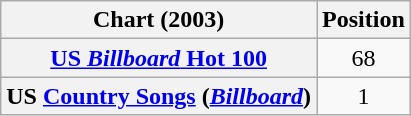<table class="wikitable sortable plainrowheaders">
<tr>
<th scope="col">Chart (2003)</th>
<th scope="col">Position</th>
</tr>
<tr>
<th scope="row"><a href='#'>US <em>Billboard</em> Hot 100</a></th>
<td align="center">68</td>
</tr>
<tr>
<th scope="row">US <a href='#'>Country Songs</a> (<em><a href='#'>Billboard</a></em>)</th>
<td align="center">1</td>
</tr>
</table>
